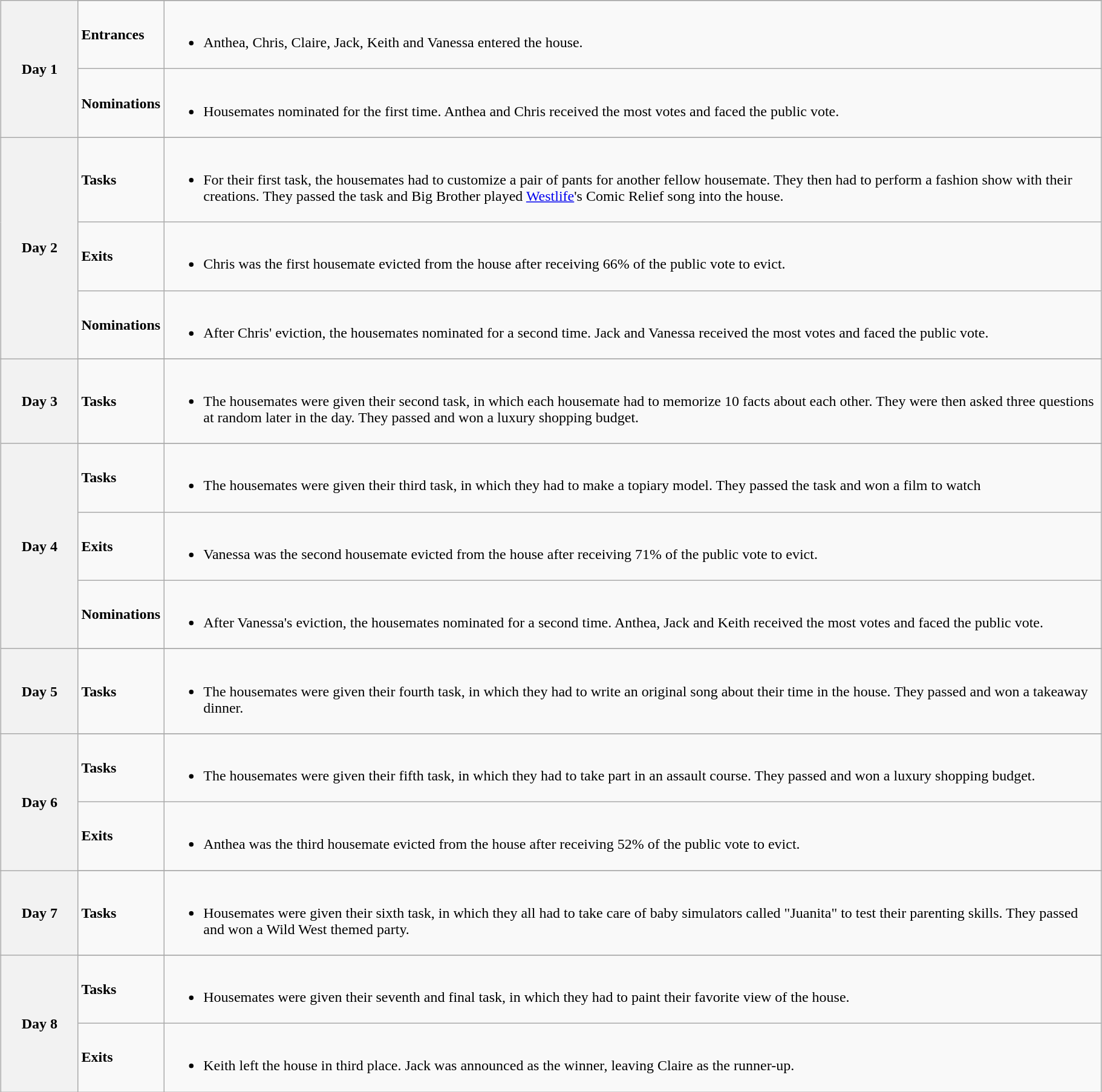<table class="wikitable" style="width: 96%; margin-left: auto; margin-right: auto;">
<tr>
<th rowspan=3 style="width: 7%;"><strong>Day 1</strong></th>
</tr>
<tr>
<td><strong>Entrances</strong></td>
<td><br><ul><li>Anthea, Chris, Claire, Jack, Keith and Vanessa entered the house.</li></ul></td>
</tr>
<tr>
<td><strong>Nominations</strong></td>
<td><br><ul><li>Housemates nominated for the first time. Anthea and Chris received the most votes and faced the public vote.</li></ul></td>
</tr>
<tr>
<th rowspan=4 style="width: 7%;"><strong>Day 2</strong></th>
</tr>
<tr>
<td><strong>Tasks</strong></td>
<td><br><ul><li>For their first task, the housemates had to customize a pair of pants for another fellow housemate. They then had to perform a fashion show with their creations. They passed the task and Big Brother played <a href='#'>Westlife</a>'s Comic Relief song into the house.</li></ul></td>
</tr>
<tr>
<td><strong>Exits</strong></td>
<td><br><ul><li>Chris was the first housemate evicted from the house after receiving 66% of the public vote to evict.</li></ul></td>
</tr>
<tr>
<td><strong>Nominations</strong></td>
<td><br><ul><li>After Chris' eviction, the housemates nominated for a second time. Jack and Vanessa received the most votes and faced the public vote.</li></ul></td>
</tr>
<tr>
<th rowspan=2 style="width: 7%;"><strong>Day 3</strong></th>
</tr>
<tr>
<td><strong>Tasks</strong></td>
<td><br><ul><li>The housemates were given their second task, in which each housemate had to memorize 10 facts about each other. They were then asked three questions at random later in the day. They passed and won a luxury shopping budget.</li></ul></td>
</tr>
<tr>
<th rowspan=4 style="width: 7%;"><strong>Day 4</strong></th>
</tr>
<tr>
<td><strong>Tasks</strong></td>
<td><br><ul><li>The housemates were given their third task, in which they had to make a topiary model. They passed the task and won a film to watch</li></ul></td>
</tr>
<tr>
<td><strong>Exits</strong></td>
<td><br><ul><li>Vanessa was the second housemate evicted from the house after receiving 71% of the public vote to evict.</li></ul></td>
</tr>
<tr>
<td><strong>Nominations</strong></td>
<td><br><ul><li>After Vanessa's eviction, the housemates nominated for a second time. Anthea, Jack and Keith received the most votes and faced the public vote.</li></ul></td>
</tr>
<tr>
<th rowspan=2 style="width: 7%;"><strong>Day 5</strong></th>
</tr>
<tr>
<td><strong>Tasks</strong></td>
<td><br><ul><li>The housemates were given their fourth task, in which they had to write an original song about their time in the house. They passed and won a takeaway dinner.</li></ul></td>
</tr>
<tr>
<th rowspan=3 style="width: 7%;"><strong>Day 6</strong></th>
</tr>
<tr>
<td><strong>Tasks</strong></td>
<td><br><ul><li>The housemates were given their fifth task, in which they had to take part in an assault course. They passed and won a luxury shopping budget.</li></ul></td>
</tr>
<tr>
<td><strong>Exits</strong></td>
<td><br><ul><li>Anthea was the third housemate evicted from the house after receiving 52% of the public vote to evict.</li></ul></td>
</tr>
<tr>
<th rowspan=2 style="width: 7%;"><strong>Day 7</strong></th>
</tr>
<tr>
<td><strong>Tasks</strong></td>
<td><br><ul><li>Housemates were given their sixth task, in which they all had to take care of baby simulators called "Juanita" to test their parenting skills. They passed and won a Wild West themed party.</li></ul></td>
</tr>
<tr>
<th rowspan=3 style="width: 7%;"><strong>Day 8</strong></th>
</tr>
<tr>
<td><strong>Tasks</strong></td>
<td><br><ul><li>Housemates were given their seventh and final task, in which they had to paint their favorite view of the house.</li></ul></td>
</tr>
<tr>
<td><strong>Exits</strong></td>
<td><br><ul><li>Keith left the house in third place. Jack was announced as the winner, leaving Claire as the runner-up.</li></ul></td>
</tr>
</table>
